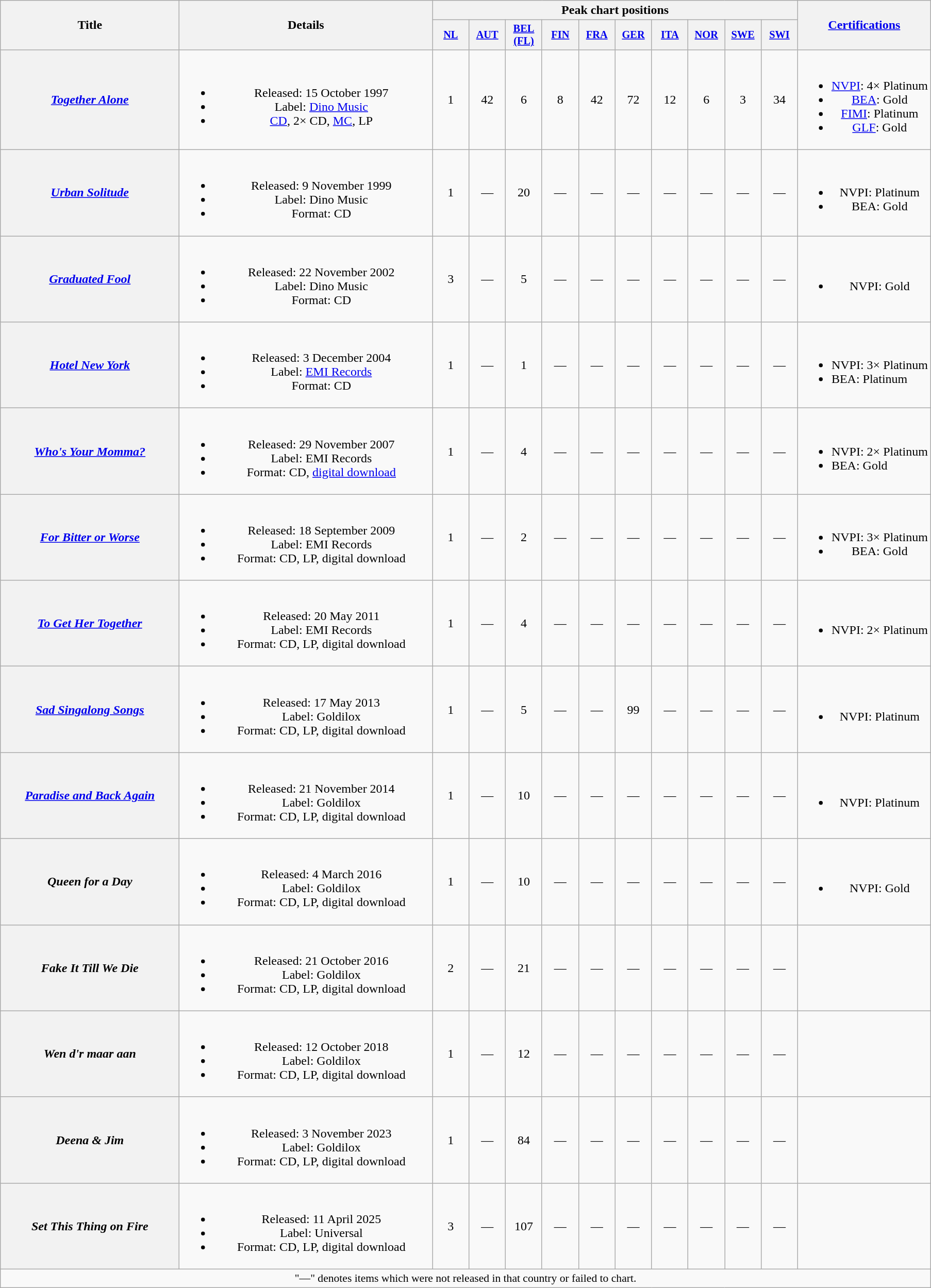<table class="wikitable plainrowheaders" style="text-align:center;" border="1">
<tr>
<th scope="col" rowspan="2" style="width:14em;">Title</th>
<th scope="col" rowspan="2" style="width:20em;">Details</th>
<th scope="col" colspan="10">Peak chart positions</th>
<th scope="col" rowspan="2"><a href='#'>Certifications</a></th>
</tr>
<tr>
<th scope="col" style="width:3em;font-size:85%;"><a href='#'>NL</a><br></th>
<th scope="col" style="width:3em;font-size:85%;"><a href='#'>AUT</a><br></th>
<th scope="col" style="width:3em;font-size:85%;"><a href='#'>BEL<br>(FL)</a><br></th>
<th scope="col" style="width:3em;font-size:85%;"><a href='#'>FIN</a><br></th>
<th scope="col" style="width:3em;font-size:85%;"><a href='#'>FRA</a><br></th>
<th scope="col" style="width:3em;font-size:85%;"><a href='#'>GER</a><br></th>
<th scope="col" style="width:3em;font-size:85%;"><a href='#'>ITA</a><br></th>
<th scope="col" style="width:3em;font-size:85%;"><a href='#'>NOR</a><br></th>
<th scope="col" style="width:3em;font-size:85%;"><a href='#'>SWE</a><br></th>
<th scope="col" style="width:3em;font-size:85%;"><a href='#'>SWI</a><br></th>
</tr>
<tr>
<th scope="row"><em><a href='#'>Together Alone</a></em></th>
<td><br><ul><li>Released: 15 October 1997</li><li>Label: <a href='#'>Dino Music</a></li><li><a href='#'>CD</a>, 2× CD, <a href='#'>MC</a>, LP</li></ul></td>
<td>1</td>
<td>42</td>
<td>6</td>
<td>8</td>
<td>42</td>
<td>72</td>
<td>12</td>
<td>6</td>
<td>3</td>
<td>34</td>
<td><br><ul><li><a href='#'>NVPI</a>: 4× Platinum</li><li><a href='#'>BEA</a>: Gold</li><li><a href='#'>FIMI</a>: Platinum</li><li><a href='#'>GLF</a>: Gold</li></ul></td>
</tr>
<tr>
<th scope="row"><em><a href='#'>Urban Solitude</a></em></th>
<td><br><ul><li>Released: 9 November 1999</li><li>Label: Dino Music</li><li>Format: CD</li></ul></td>
<td>1</td>
<td>—</td>
<td>20</td>
<td>—</td>
<td>—</td>
<td>—</td>
<td>—</td>
<td>—</td>
<td>—</td>
<td>—</td>
<td><br><ul><li>NVPI: Platinum</li><li>BEA: Gold</li></ul></td>
</tr>
<tr>
<th scope="row"><em><a href='#'>Graduated Fool</a></em></th>
<td><br><ul><li>Released: 22 November 2002</li><li>Label: Dino Music</li><li>Format: CD</li></ul></td>
<td>3</td>
<td>—</td>
<td>5</td>
<td>—</td>
<td>—</td>
<td>—</td>
<td>—</td>
<td>—</td>
<td>—</td>
<td>—</td>
<td><br><ul><li>NVPI: Gold</li></ul></td>
</tr>
<tr>
<th scope="row"><em><a href='#'>Hotel New York</a></em></th>
<td><br><ul><li>Released: 3 December 2004</li><li>Label: <a href='#'>EMI Records</a></li><li>Format: CD</li></ul></td>
<td>1</td>
<td>—</td>
<td>1</td>
<td>—</td>
<td>—</td>
<td>—</td>
<td>—</td>
<td>—</td>
<td>—</td>
<td>—</td>
<td style="text-align:left;"><br><ul><li>NVPI: 3× Platinum</li><li>BEA: Platinum</li></ul></td>
</tr>
<tr>
<th scope="row"><em><a href='#'>Who's Your Momma?</a></em></th>
<td><br><ul><li>Released: 29 November 2007</li><li>Label: EMI Records</li><li>Format: CD, <a href='#'>digital download</a></li></ul></td>
<td>1</td>
<td>—</td>
<td>4</td>
<td>—</td>
<td>—</td>
<td>—</td>
<td>—</td>
<td>—</td>
<td>—</td>
<td>—</td>
<td style="text-align:left;"><br><ul><li>NVPI: 2× Platinum</li><li>BEA: Gold</li></ul></td>
</tr>
<tr>
<th scope="row"><em><a href='#'>For Bitter or Worse</a></em></th>
<td><br><ul><li>Released: 18 September 2009</li><li>Label: EMI Records</li><li>Format: CD, LP, digital download</li></ul></td>
<td>1</td>
<td>—</td>
<td>2</td>
<td>—</td>
<td>—</td>
<td>—</td>
<td>—</td>
<td>—</td>
<td>—</td>
<td>—</td>
<td><br><ul><li>NVPI: 3× Platinum</li><li>BEA: Gold</li></ul></td>
</tr>
<tr>
<th scope="row"><em><a href='#'>To Get Her Together</a></em></th>
<td><br><ul><li>Released: 20 May 2011</li><li>Label: EMI Records</li><li>Format: CD, LP, digital download</li></ul></td>
<td>1</td>
<td>—</td>
<td>4</td>
<td>—</td>
<td>—</td>
<td>—</td>
<td>—</td>
<td>—</td>
<td>—</td>
<td>—</td>
<td><br><ul><li>NVPI: 2× Platinum</li></ul></td>
</tr>
<tr>
<th scope="row"><em><a href='#'>Sad Singalong Songs</a></em></th>
<td><br><ul><li>Released: 17 May 2013</li><li>Label: Goldilox</li><li>Format: CD, LP, digital download</li></ul></td>
<td>1</td>
<td>—</td>
<td>5</td>
<td>—</td>
<td>—</td>
<td>99</td>
<td>—</td>
<td>—</td>
<td>—</td>
<td>—</td>
<td><br><ul><li>NVPI: Platinum</li></ul></td>
</tr>
<tr>
<th scope="row"><em><a href='#'>Paradise and Back Again</a></em></th>
<td><br><ul><li>Released: 21 November 2014</li><li>Label: Goldilox</li><li>Format: CD, LP, digital download</li></ul></td>
<td>1</td>
<td>—</td>
<td>10</td>
<td>—</td>
<td>—</td>
<td>—</td>
<td>—</td>
<td>—</td>
<td>—</td>
<td>—</td>
<td><br><ul><li>NVPI: Platinum</li></ul></td>
</tr>
<tr>
<th scope="row"><em>Queen for a Day</em></th>
<td><br><ul><li>Released: 4 March 2016</li><li>Label: Goldilox</li><li>Format: CD, LP, digital download</li></ul></td>
<td>1</td>
<td>—</td>
<td>10</td>
<td>—</td>
<td>—</td>
<td>—</td>
<td>—</td>
<td>—</td>
<td>—</td>
<td>—</td>
<td><br><ul><li>NVPI: Gold</li></ul></td>
</tr>
<tr>
<th scope="row"><em>Fake It Till We Die</em></th>
<td><br><ul><li>Released: 21 October 2016</li><li>Label: Goldilox</li><li>Format: CD, LP, digital download</li></ul></td>
<td>2</td>
<td>—</td>
<td>21</td>
<td>—</td>
<td>—</td>
<td>—</td>
<td>—</td>
<td>—</td>
<td>—</td>
<td>—</td>
<td></td>
</tr>
<tr>
<th scope="row"><em>Wen d'r maar aan</em></th>
<td><br><ul><li>Released: 12 October 2018</li><li>Label: Goldilox</li><li>Format: CD, LP, digital download</li></ul></td>
<td>1</td>
<td>—</td>
<td>12</td>
<td>—</td>
<td>—</td>
<td>—</td>
<td>—</td>
<td>—</td>
<td>—</td>
<td>—</td>
<td></td>
</tr>
<tr>
<th scope="row"><em>Deena & Jim</em></th>
<td><br><ul><li>Released: 3 November 2023</li><li>Label: Goldilox</li><li>Format: CD, LP, digital download</li></ul></td>
<td>1</td>
<td>—</td>
<td>84</td>
<td>—</td>
<td>—</td>
<td>—</td>
<td>—</td>
<td>—</td>
<td>—</td>
<td>—</td>
<td></td>
</tr>
<tr>
<th scope="row"><em>Set This Thing on Fire</em></th>
<td><br><ul><li>Released: 11 April 2025</li><li>Label: Universal</li><li>Format: CD, LP, digital download</li></ul></td>
<td>3</td>
<td>—</td>
<td>107</td>
<td>—</td>
<td>—</td>
<td>—</td>
<td>—</td>
<td>—</td>
<td>—</td>
<td>—</td>
<td></td>
</tr>
<tr>
<td colspan="14" style="font-size:90%">"—" denotes items which were not released in that country or failed to chart.</td>
</tr>
</table>
